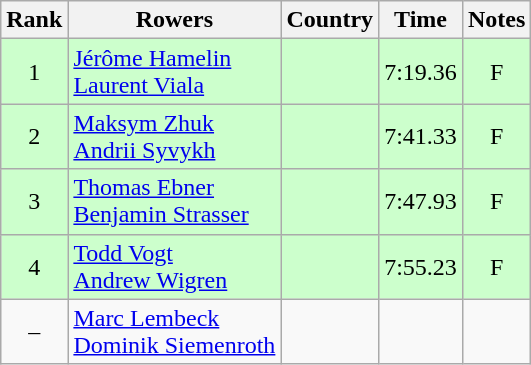<table class="wikitable" style="text-align:center">
<tr>
<th>Rank</th>
<th>Rowers</th>
<th>Country</th>
<th>Time</th>
<th>Notes</th>
</tr>
<tr bgcolor=ccffcc>
<td>1</td>
<td align="left"><a href='#'>Jérôme Hamelin</a><br><a href='#'>Laurent Viala</a></td>
<td align="left"></td>
<td>7:19.36</td>
<td>F</td>
</tr>
<tr bgcolor=ccffcc>
<td>2</td>
<td align="left"><a href='#'>Maksym Zhuk</a><br><a href='#'>Andrii Syvykh</a></td>
<td align="left"></td>
<td>7:41.33</td>
<td>F</td>
</tr>
<tr bgcolor=ccffcc>
<td>3</td>
<td align="left"><a href='#'>Thomas Ebner</a><br><a href='#'>Benjamin Strasser</a></td>
<td align="left"></td>
<td>7:47.93</td>
<td>F</td>
</tr>
<tr bgcolor=ccffcc>
<td>4</td>
<td align="left"><a href='#'>Todd Vogt</a><br><a href='#'>Andrew Wigren</a></td>
<td align="left"></td>
<td>7:55.23</td>
<td>F</td>
</tr>
<tr>
<td>–</td>
<td align="left"><a href='#'>Marc Lembeck</a><br><a href='#'>Dominik Siemenroth</a></td>
<td align="left"></td>
<td></td>
<td></td>
</tr>
</table>
